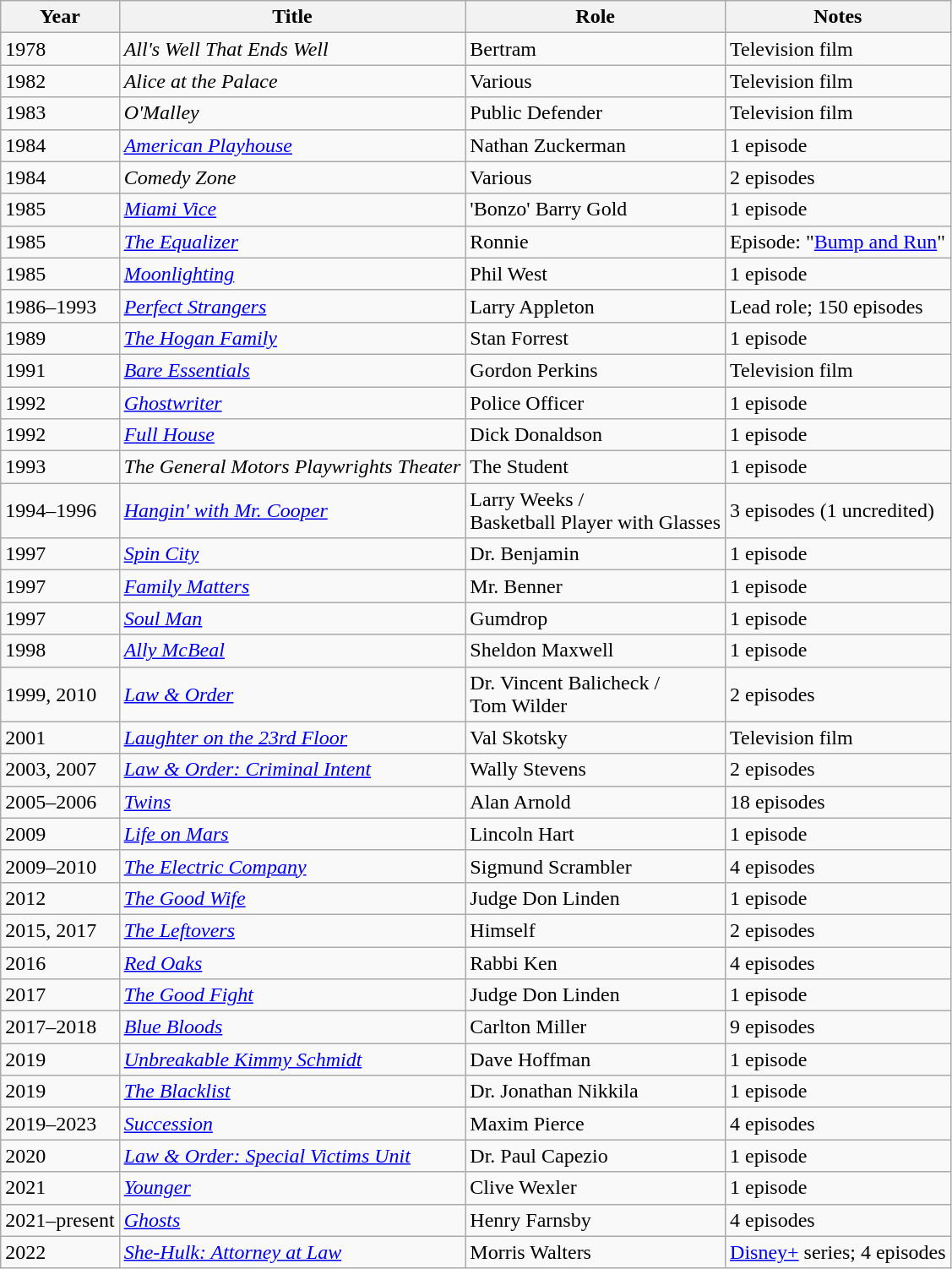<table class="wikitable sortable">
<tr>
<th>Year</th>
<th>Title</th>
<th>Role</th>
<th>Notes</th>
</tr>
<tr>
<td>1978</td>
<td><em>All's Well That Ends Well</em></td>
<td>Bertram</td>
<td>Television film</td>
</tr>
<tr>
<td>1982</td>
<td><em>Alice at the Palace</em></td>
<td>Various</td>
<td>Television film</td>
</tr>
<tr>
<td>1983</td>
<td><em>O'Malley</em></td>
<td>Public Defender</td>
<td>Television film</td>
</tr>
<tr>
<td>1984</td>
<td><em><a href='#'>American Playhouse</a></em></td>
<td>Nathan Zuckerman</td>
<td>1 episode</td>
</tr>
<tr>
<td>1984</td>
<td><em>Comedy Zone</em></td>
<td>Various</td>
<td>2 episodes</td>
</tr>
<tr>
<td>1985</td>
<td><em><a href='#'>Miami Vice</a></em></td>
<td>'Bonzo' Barry Gold</td>
<td>1 episode</td>
</tr>
<tr>
<td>1985</td>
<td><em><a href='#'>The Equalizer</a></em></td>
<td>Ronnie</td>
<td>Episode: "<a href='#'>Bump and Run</a>"</td>
</tr>
<tr>
<td>1985</td>
<td><a href='#'><em>Moonlighting</em></a></td>
<td>Phil West</td>
<td>1 episode</td>
</tr>
<tr>
<td>1986–1993</td>
<td><a href='#'><em>Perfect Strangers</em></a></td>
<td>Larry Appleton</td>
<td>Lead role; 150 episodes</td>
</tr>
<tr>
<td>1989</td>
<td><em><a href='#'>The Hogan Family</a></em></td>
<td>Stan Forrest</td>
<td>1 episode</td>
</tr>
<tr>
<td>1991</td>
<td><em><a href='#'>Bare Essentials</a></em></td>
<td>Gordon Perkins</td>
<td>Television film</td>
</tr>
<tr>
<td>1992</td>
<td><a href='#'><em>Ghostwriter</em></a></td>
<td>Police Officer</td>
<td>1 episode</td>
</tr>
<tr>
<td>1992</td>
<td><em><a href='#'>Full House</a></em></td>
<td>Dick Donaldson</td>
<td>1 episode</td>
</tr>
<tr>
<td>1993</td>
<td><em>The General Motors Playwrights Theater</em></td>
<td>The Student</td>
<td>1 episode</td>
</tr>
<tr>
<td>1994–1996</td>
<td><em><a href='#'>Hangin' with Mr. Cooper</a></em></td>
<td>Larry Weeks /<br>Basketball Player with Glasses</td>
<td>3 episodes (1 uncredited)</td>
</tr>
<tr>
<td>1997</td>
<td><em><a href='#'>Spin City</a></em></td>
<td>Dr. Benjamin</td>
<td>1 episode</td>
</tr>
<tr>
<td>1997</td>
<td><em><a href='#'>Family Matters</a></em></td>
<td>Mr. Benner</td>
<td>1 episode</td>
</tr>
<tr>
<td>1997</td>
<td><a href='#'><em>Soul Man</em></a></td>
<td>Gumdrop</td>
<td>1 episode</td>
</tr>
<tr>
<td>1998</td>
<td><em><a href='#'>Ally McBeal</a></em></td>
<td>Sheldon Maxwell</td>
<td>1 episode</td>
</tr>
<tr>
<td>1999, 2010</td>
<td><em><a href='#'>Law & Order</a></em></td>
<td>Dr. Vincent Balicheck /<br>Tom Wilder</td>
<td>2 episodes</td>
</tr>
<tr>
<td>2001</td>
<td><a href='#'><em>Laughter on the 23rd Floor</em></a></td>
<td>Val Skotsky</td>
<td>Television film</td>
</tr>
<tr>
<td>2003, 2007</td>
<td><em><a href='#'>Law & Order: Criminal Intent</a></em></td>
<td>Wally Stevens</td>
<td>2 episodes</td>
</tr>
<tr>
<td>2005–2006</td>
<td><a href='#'><em>Twins</em></a></td>
<td>Alan Arnold</td>
<td>18 episodes</td>
</tr>
<tr>
<td>2009</td>
<td><a href='#'><em>Life on Mars</em></a></td>
<td>Lincoln Hart</td>
<td>1 episode</td>
</tr>
<tr>
<td>2009–2010</td>
<td><a href='#'><em>The Electric Company</em></a></td>
<td>Sigmund Scrambler</td>
<td>4 episodes</td>
</tr>
<tr>
<td>2012</td>
<td><em><a href='#'>The Good Wife</a></em></td>
<td>Judge Don Linden</td>
<td>1 episode</td>
</tr>
<tr>
<td>2015, 2017</td>
<td><a href='#'><em>The Leftovers</em></a></td>
<td>Himself</td>
<td>2 episodes</td>
</tr>
<tr>
<td>2016</td>
<td><em><a href='#'>Red Oaks</a></em></td>
<td>Rabbi Ken</td>
<td>4 episodes</td>
</tr>
<tr>
<td>2017</td>
<td><em><a href='#'>The Good Fight</a></em></td>
<td>Judge Don Linden</td>
<td>1 episode</td>
</tr>
<tr>
<td>2017–2018</td>
<td><a href='#'><em>Blue Bloods</em></a></td>
<td>Carlton Miller</td>
<td>9 episodes</td>
</tr>
<tr>
<td>2019</td>
<td><em><a href='#'>Unbreakable Kimmy Schmidt</a></em></td>
<td>Dave Hoffman</td>
<td>1 episode</td>
</tr>
<tr>
<td>2019</td>
<td><a href='#'><em>The Blacklist</em></a></td>
<td>Dr. Jonathan Nikkila</td>
<td>1 episode</td>
</tr>
<tr>
<td>2019–2023</td>
<td><a href='#'><em>Succession</em></a></td>
<td>Maxim Pierce</td>
<td>4 episodes</td>
</tr>
<tr>
<td>2020</td>
<td><em><a href='#'>Law & Order: Special Victims Unit</a></em></td>
<td>Dr. Paul Capezio</td>
<td>1 episode</td>
</tr>
<tr>
<td>2021</td>
<td><em><a href='#'>Younger</a></em></td>
<td>Clive Wexler</td>
<td>1 episode</td>
</tr>
<tr>
<td>2021–present</td>
<td><em><a href='#'>Ghosts</a></em></td>
<td>Henry Farnsby</td>
<td>4 episodes</td>
</tr>
<tr>
<td>2022</td>
<td><em><a href='#'>She-Hulk: Attorney at Law</a></em></td>
<td>Morris Walters</td>
<td><a href='#'>Disney+</a> series; 4 episodes</td>
</tr>
</table>
